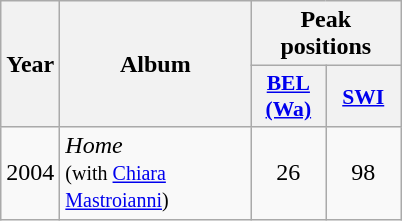<table class="wikitable">
<tr>
<th align="center" rowspan="2" width="10">Year</th>
<th align="center" rowspan="2" width="120">Album</th>
<th align="center" colspan="2" width="20">Peak positions</th>
</tr>
<tr>
<th scope="col" style="width:3em;font-size:90%;"><a href='#'>BEL <br>(Wa)</a><br></th>
<th scope="col" style="width:3em;font-size:90%;"><a href='#'>SWI</a><br></th>
</tr>
<tr>
<td style="text-align:center;">2004</td>
<td><em>Home</em> <br><small>(with <a href='#'>Chiara Mastroianni</a>)</small></td>
<td style="text-align:center;">26</td>
<td style="text-align:center;">98</td>
</tr>
</table>
